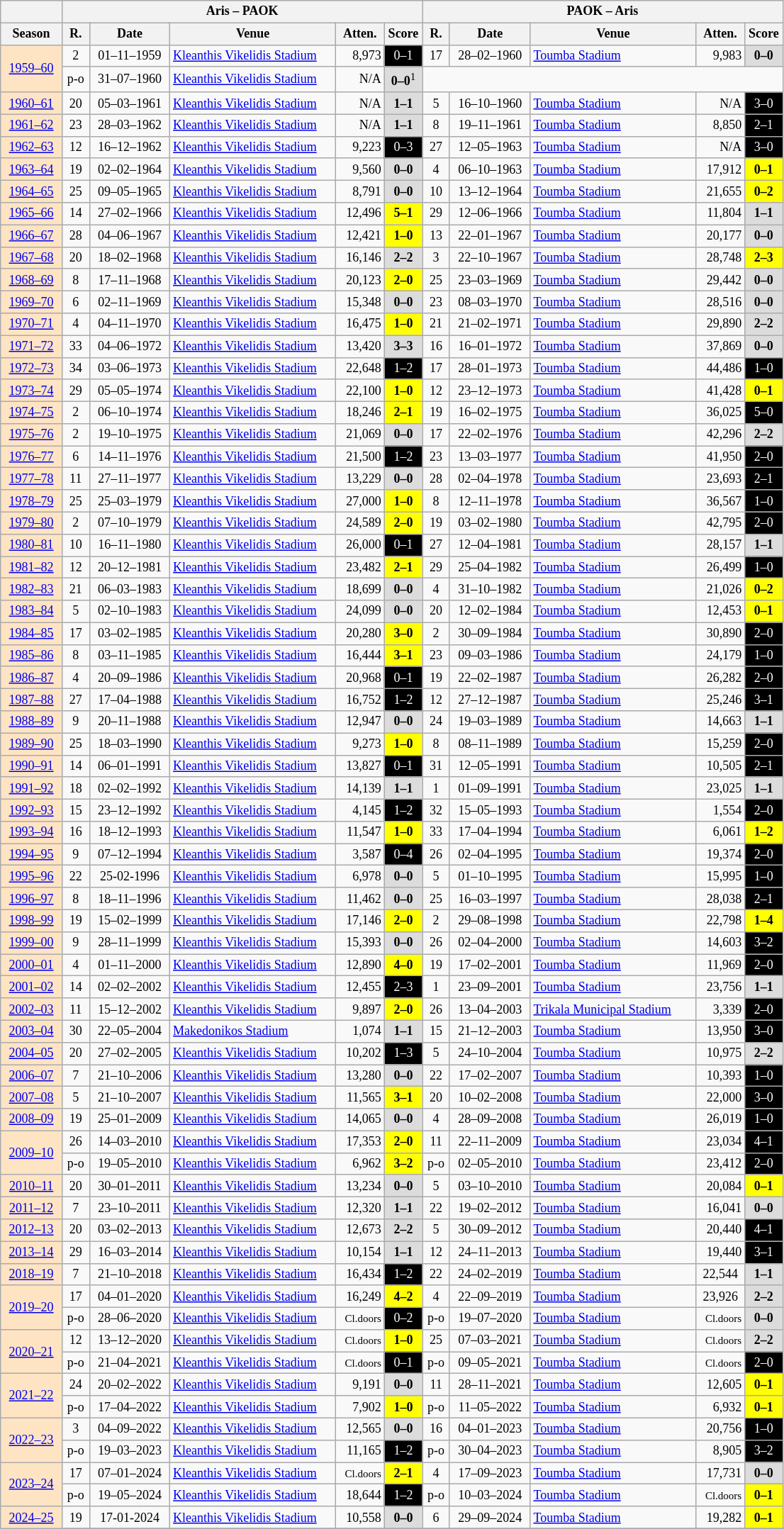<table class="wikitable" style="text-align: center; font-size: 12px">
<tr bgcolor=#f5f5f5>
<th></th>
<th colspan=5>Aris – PAOK</th>
<th colspan=5>PAOK – Aris</th>
</tr>
<tr>
<th width="52">Season</th>
<th width="20">R.</th>
<th width="70">Date</th>
<th width="150">Venue</th>
<th width="40">Atten.</th>
<th width="30">Score</th>
<th width="20">R.</th>
<th width="70">Date</th>
<th width="150">Venue</th>
<th width="40">Atten.</th>
<th width="30">Score</th>
</tr>
<tr>
<td bgcolor=#ffe4c4 rowspan="2"><a href='#'>1959–60</a></td>
<td>2</td>
<td>01–11–1959</td>
<td align="left"><a href='#'>Kleanthis Vikelidis Stadium</a></td>
<td align="right">8,973</td>
<td style="color:white;background:#000000">0–1</td>
<td>17</td>
<td>28–02–1960</td>
<td align="left"><a href='#'>Toumba Stadium</a></td>
<td align="right">9,983</td>
<td bgcolor=#dcdcdc><strong>0–0</strong></td>
</tr>
<tr>
<td>p-o</td>
<td>31–07–1960</td>
<td align="left"><a href='#'>Kleanthis Vikelidis Stadium</a></td>
<td align="right">N/A</td>
<td bgcolor=#dcdcdc><strong>0–0</strong><sup>1</sup></td>
<td colspan="5"></td>
</tr>
<tr>
<td bgcolor=#ffe4c4><a href='#'>1960–61</a></td>
<td>20</td>
<td>05–03–1961</td>
<td align="left"><a href='#'>Kleanthis Vikelidis Stadium</a></td>
<td align="right">N/A</td>
<td bgcolor=#dcdcdc><strong>1–1</strong></td>
<td>5</td>
<td>16–10–1960</td>
<td align="left"><a href='#'>Toumba Stadium</a></td>
<td align="right">N/A</td>
<td style="color:white;background:#000000">3–0</td>
</tr>
<tr>
<td bgcolor=#ffe4c4><a href='#'>1961–62</a></td>
<td>23</td>
<td>28–03–1962</td>
<td align="left"><a href='#'>Kleanthis Vikelidis Stadium</a></td>
<td align="right">N/A</td>
<td bgcolor=#dcdcdc><strong>1–1</strong></td>
<td>8</td>
<td>19–11–1961</td>
<td align="left"><a href='#'>Toumba Stadium</a></td>
<td align="right">8,850</td>
<td style="color:white;background:#000000">2–1</td>
</tr>
<tr>
<td bgcolor=#ffe4c4><a href='#'>1962–63</a></td>
<td>12</td>
<td>16–12–1962</td>
<td align="left"><a href='#'>Kleanthis Vikelidis Stadium</a></td>
<td align="right">9,223</td>
<td style="color:white;background:#000000">0–3</td>
<td>27</td>
<td>12–05–1963</td>
<td align="left"><a href='#'>Toumba Stadium</a></td>
<td align="right">N/A</td>
<td style="color:white;background:#000000">3–0</td>
</tr>
<tr>
<td bgcolor=#ffe4c4><a href='#'>1963–64</a></td>
<td>19</td>
<td>02–02–1964</td>
<td align="left"><a href='#'>Kleanthis Vikelidis Stadium</a></td>
<td align="right">9,560</td>
<td bgcolor=#dcdcdc><strong>0–0</strong></td>
<td>4</td>
<td>06–10–1963</td>
<td align="left"><a href='#'>Toumba Stadium</a></td>
<td align="right">17,912</td>
<td bgcolor=#FFFF00><strong>0–1</strong></td>
</tr>
<tr>
<td bgcolor=#ffe4c4><a href='#'>1964–65</a></td>
<td>25</td>
<td>09–05–1965</td>
<td align="left"><a href='#'>Kleanthis Vikelidis Stadium</a></td>
<td align="right">8,791</td>
<td bgcolor=#dcdcdc><strong>0–0</strong></td>
<td>10</td>
<td>13–12–1964</td>
<td align="left"><a href='#'>Toumba Stadium</a></td>
<td align="right">21,655</td>
<td bgcolor=#FFFF00><strong>0–2</strong></td>
</tr>
<tr>
<td bgcolor=#ffe4c4><a href='#'>1965–66</a></td>
<td>14</td>
<td>27–02–1966</td>
<td align="left"><a href='#'>Kleanthis Vikelidis Stadium</a></td>
<td align="right">12,496</td>
<td bgcolor=#FFFF00><strong>5–1</strong></td>
<td>29</td>
<td>12–06–1966</td>
<td align="left"><a href='#'>Toumba Stadium</a></td>
<td align="right">11,804</td>
<td bgcolor=#dcdcdc><strong>1–1</strong></td>
</tr>
<tr>
<td bgcolor=#ffe4c4><a href='#'>1966–67</a></td>
<td>28</td>
<td>04–06–1967</td>
<td align="left"><a href='#'>Kleanthis Vikelidis Stadium</a></td>
<td align="right">12,421</td>
<td bgcolor=#FFFF00><strong>1–0</strong></td>
<td>13</td>
<td>22–01–1967</td>
<td align="left"><a href='#'>Toumba Stadium</a></td>
<td align="right">20,177</td>
<td bgcolor=#dcdcdc><strong>0–0</strong></td>
</tr>
<tr>
<td bgcolor=#ffe4c4><a href='#'>1967–68</a></td>
<td>20</td>
<td>18–02–1968</td>
<td align="left"><a href='#'>Kleanthis Vikelidis Stadium</a></td>
<td align="right">16,146</td>
<td bgcolor=#dcdcdc><strong>2–2</strong></td>
<td>3</td>
<td>22–10–1967</td>
<td align="left"><a href='#'>Toumba Stadium</a></td>
<td align="right">28,748</td>
<td bgcolor=#FFFF00><strong>2–3</strong></td>
</tr>
<tr>
<td bgcolor=#ffe4c4><a href='#'>1968–69</a></td>
<td>8</td>
<td>17–11–1968</td>
<td align="left"><a href='#'>Kleanthis Vikelidis Stadium</a></td>
<td align="right">20,123</td>
<td bgcolor=#FFFF00><strong>2–0</strong></td>
<td>25</td>
<td>23–03–1969</td>
<td align="left"><a href='#'>Toumba Stadium</a></td>
<td align="right">29,442</td>
<td bgcolor=#dcdcdc><strong>0–0</strong></td>
</tr>
<tr>
<td bgcolor=#ffe4c4><a href='#'>1969–70</a></td>
<td>6</td>
<td>02–11–1969</td>
<td align="left"><a href='#'>Kleanthis Vikelidis Stadium</a></td>
<td align="right">15,348</td>
<td bgcolor=#dcdcdc><strong>0–0</strong></td>
<td>23</td>
<td>08–03–1970</td>
<td align="left"><a href='#'>Toumba Stadium</a></td>
<td align="right">28,516</td>
<td bgcolor=#dcdcdc><strong>0–0</strong></td>
</tr>
<tr>
<td bgcolor=#ffe4c4><a href='#'>1970–71</a></td>
<td>4</td>
<td>04–11–1970</td>
<td align="left"><a href='#'>Kleanthis Vikelidis Stadium</a></td>
<td align="right">16,475</td>
<td bgcolor=#FFFF00><strong>1–0</strong></td>
<td>21</td>
<td>21–02–1971</td>
<td align="left"><a href='#'>Toumba Stadium</a></td>
<td align="right">29,890</td>
<td bgcolor=#dcdcdc><strong>2–2</strong></td>
</tr>
<tr>
<td bgcolor=#ffe4c4><a href='#'>1971–72</a></td>
<td>33</td>
<td>04–06–1972</td>
<td align="left"><a href='#'>Kleanthis Vikelidis Stadium</a></td>
<td align="right">13,420</td>
<td bgcolor=#dcdcdc><strong>3–3</strong></td>
<td>16</td>
<td>16–01–1972</td>
<td align="left"><a href='#'>Toumba Stadium</a></td>
<td align="right">37,869</td>
<td bgcolor=#dcdcdc><strong>0–0</strong></td>
</tr>
<tr>
<td bgcolor=#ffe4c4><a href='#'>1972–73</a></td>
<td>34</td>
<td>03–06–1973</td>
<td align="left"><a href='#'>Kleanthis Vikelidis Stadium</a></td>
<td align="right">22,648</td>
<td style="color:white;background:#000000">1–2</td>
<td>17</td>
<td>28–01–1973</td>
<td align="left"><a href='#'>Toumba Stadium</a></td>
<td align="right">44,486</td>
<td style="color:white;background:#000000">1–0</td>
</tr>
<tr>
<td bgcolor=#ffe4c4><a href='#'>1973–74</a></td>
<td>29</td>
<td>05–05–1974</td>
<td align="left"><a href='#'>Kleanthis Vikelidis Stadium</a></td>
<td align="right">22,100</td>
<td bgcolor=#FFFF00><strong>1–0</strong></td>
<td>12</td>
<td>23–12–1973</td>
<td align="left"><a href='#'>Toumba Stadium</a></td>
<td align="right">41,428</td>
<td bgcolor=#FFFF00><strong>0–1</strong></td>
</tr>
<tr>
<td bgcolor=#ffe4c4><a href='#'>1974–75</a></td>
<td>2</td>
<td>06–10–1974</td>
<td align="left"><a href='#'>Kleanthis Vikelidis Stadium</a></td>
<td align="right">18,246</td>
<td bgcolor=#FFFF00><strong>2–1</strong></td>
<td>19</td>
<td>16–02–1975</td>
<td align="left"><a href='#'>Toumba Stadium</a></td>
<td align="right">36,025</td>
<td style="color:white;background:#000000">5–0</td>
</tr>
<tr>
<td bgcolor=#ffe4c4><a href='#'>1975–76</a></td>
<td>2</td>
<td>19–10–1975</td>
<td align="left"><a href='#'>Kleanthis Vikelidis Stadium</a></td>
<td align="right">21,069</td>
<td bgcolor=#dcdcdc><strong>0–0</strong></td>
<td>17</td>
<td>22–02–1976</td>
<td align="left"><a href='#'>Toumba Stadium</a></td>
<td align="right">42,296</td>
<td bgcolor=#dcdcdc><strong>2–2</strong></td>
</tr>
<tr>
<td bgcolor=#ffe4c4><a href='#'>1976–77</a></td>
<td>6</td>
<td>14–11–1976</td>
<td align="left"><a href='#'>Kleanthis Vikelidis Stadium</a></td>
<td align="right">21,500</td>
<td style="color:white;background:#000000">1–2</td>
<td>23</td>
<td>13–03–1977</td>
<td align="left"><a href='#'>Toumba Stadium</a></td>
<td align="right">41,950</td>
<td style="color:white;background:#000000">2–0</td>
</tr>
<tr>
<td bgcolor=#ffe4c4><a href='#'>1977–78</a></td>
<td>11</td>
<td>27–11–1977</td>
<td align="left"><a href='#'>Kleanthis Vikelidis Stadium</a></td>
<td align="right">13,229</td>
<td bgcolor=#dcdcdc><strong>0–0</strong></td>
<td>28</td>
<td>02–04–1978</td>
<td align="left"><a href='#'>Toumba Stadium</a></td>
<td align="right">23,693</td>
<td style="color:white;background:#000000">2–1</td>
</tr>
<tr>
<td bgcolor=#ffe4c4><a href='#'>1978–79</a></td>
<td>25</td>
<td>25–03–1979</td>
<td align="left"><a href='#'>Kleanthis Vikelidis Stadium</a></td>
<td align="right">27,000</td>
<td bgcolor=#FFFF00><strong>1–0</strong></td>
<td>8</td>
<td>12–11–1978</td>
<td align="left"><a href='#'>Toumba Stadium</a></td>
<td align="right">36,567</td>
<td style="color:white;background:#000000">1–0</td>
</tr>
<tr>
<td bgcolor=#ffe4c4><a href='#'>1979–80</a></td>
<td>2</td>
<td>07–10–1979</td>
<td align="left"><a href='#'>Kleanthis Vikelidis Stadium</a></td>
<td align="right">24,589</td>
<td bgcolor=#FFFF00><strong>2–0</strong></td>
<td>19</td>
<td>03–02–1980</td>
<td align="left"><a href='#'>Toumba Stadium</a></td>
<td align="right">42,795</td>
<td style="color:white;background:#000000">2–0</td>
</tr>
<tr>
<td bgcolor=#ffe4c4><a href='#'>1980–81</a></td>
<td>10</td>
<td>16–11–1980</td>
<td align="left"><a href='#'>Kleanthis Vikelidis Stadium</a></td>
<td align="right">26,000</td>
<td style="color:white;background:#000000">0–1</td>
<td>27</td>
<td>12–04–1981</td>
<td align="left"><a href='#'>Toumba Stadium</a></td>
<td align="right">28,157</td>
<td bgcolor=#dcdcdc><strong>1–1</strong></td>
</tr>
<tr>
<td bgcolor=#ffe4c4><a href='#'>1981–82</a></td>
<td>12</td>
<td>20–12–1981</td>
<td align="left"><a href='#'>Kleanthis Vikelidis Stadium</a></td>
<td align="right">23,482</td>
<td bgcolor=#FFFF00><strong>2–1</strong></td>
<td>29</td>
<td>25–04–1982</td>
<td align="left"><a href='#'>Toumba Stadium</a></td>
<td align="right">26,499</td>
<td style="color:white;background:#000000">1–0</td>
</tr>
<tr>
<td bgcolor=#ffe4c4><a href='#'>1982–83</a></td>
<td>21</td>
<td>06–03–1983</td>
<td align="left"><a href='#'>Kleanthis Vikelidis Stadium</a></td>
<td align="right">18,699</td>
<td bgcolor=#dcdcdc><strong>0–0</strong></td>
<td>4</td>
<td>31–10–1982</td>
<td align="left"><a href='#'>Toumba Stadium</a></td>
<td align="right">21,026</td>
<td bgcolor=#FFFF00><strong>0–2</strong></td>
</tr>
<tr>
<td bgcolor=#ffe4c4><a href='#'>1983–84</a></td>
<td>5</td>
<td>02–10–1983</td>
<td align="left"><a href='#'>Kleanthis Vikelidis Stadium</a></td>
<td align="right">24,099</td>
<td bgcolor=#dcdcdc><strong>0–0</strong></td>
<td>20</td>
<td>12–02–1984</td>
<td align="left"><a href='#'>Toumba Stadium</a></td>
<td align="right">12,453</td>
<td bgcolor=#FFFF00><strong>0–1</strong></td>
</tr>
<tr>
<td bgcolor=#ffe4c4><a href='#'>1984–85</a></td>
<td>17</td>
<td>03–02–1985</td>
<td align="left"><a href='#'>Kleanthis Vikelidis Stadium</a></td>
<td align="right">20,280</td>
<td bgcolor=#FFFF00><strong>3–0</strong></td>
<td>2</td>
<td>30–09–1984</td>
<td align="left"><a href='#'>Toumba Stadium</a></td>
<td align="right">30,890</td>
<td style="color:white;background:#000000">2–0</td>
</tr>
<tr>
<td bgcolor=#ffe4c4><a href='#'>1985–86</a></td>
<td>8</td>
<td>03–11–1985</td>
<td align="left"><a href='#'>Kleanthis Vikelidis Stadium</a></td>
<td align="right">16,444</td>
<td bgcolor=#FFFF00><strong>3–1</strong></td>
<td>23</td>
<td>09–03–1986</td>
<td align="left"><a href='#'>Toumba Stadium</a></td>
<td align="right">24,179</td>
<td style="color:white;background:#000000">1–0</td>
</tr>
<tr>
<td bgcolor=#ffe4c4><a href='#'>1986–87</a></td>
<td>4</td>
<td>20–09–1986</td>
<td align="left"><a href='#'>Kleanthis Vikelidis Stadium</a></td>
<td align="right">20,968</td>
<td style="color:white;background:#000000">0–1</td>
<td>19</td>
<td>22–02–1987</td>
<td align="left"><a href='#'>Toumba Stadium</a></td>
<td align="right">26,282</td>
<td style="color:white;background:#000000">2–0</td>
</tr>
<tr>
<td bgcolor=#ffe4c4><a href='#'>1987–88</a></td>
<td>27</td>
<td>17–04–1988</td>
<td align="left"><a href='#'>Kleanthis Vikelidis Stadium</a></td>
<td align="right">16,752</td>
<td style="color:white;background:#000000">1–2</td>
<td>12</td>
<td>27–12–1987</td>
<td align="left"><a href='#'>Toumba Stadium</a></td>
<td align="right">25,246</td>
<td style="color:white;background:#000000">3–1</td>
</tr>
<tr>
<td bgcolor=#ffe4c4><a href='#'>1988–89</a></td>
<td>9</td>
<td>20–11–1988</td>
<td align="left"><a href='#'>Kleanthis Vikelidis Stadium</a></td>
<td align="right">12,947</td>
<td bgcolor=#dcdcdc><strong>0–0</strong></td>
<td>24</td>
<td>19–03–1989</td>
<td align="left"><a href='#'>Toumba Stadium</a></td>
<td align="right">14,663</td>
<td bgcolor=#dcdcdc><strong>1–1</strong></td>
</tr>
<tr>
<td bgcolor=#ffe4c4><a href='#'>1989–90</a></td>
<td>25</td>
<td>18–03–1990</td>
<td align="left"><a href='#'>Kleanthis Vikelidis Stadium</a></td>
<td align="right">9,273</td>
<td bgcolor=#FFFF00><strong>1–0</strong></td>
<td>8</td>
<td>08–11–1989</td>
<td align="left"><a href='#'>Toumba Stadium</a></td>
<td align="right">15,259</td>
<td style="color:white;background:#000000">2–0</td>
</tr>
<tr>
<td bgcolor=#ffe4c4><a href='#'>1990–91</a></td>
<td>14</td>
<td>06–01–1991</td>
<td align="left"><a href='#'>Kleanthis Vikelidis Stadium</a></td>
<td align="right">13,827</td>
<td style="color:white;background:#000000">0–1</td>
<td>31</td>
<td>12–05–1991</td>
<td align="left"><a href='#'>Toumba Stadium</a></td>
<td align="right">10,505</td>
<td style="color:white;background:#000000">2–1</td>
</tr>
<tr>
<td bgcolor=#ffe4c4><a href='#'>1991–92</a></td>
<td>18</td>
<td>02–02–1992</td>
<td align="left"><a href='#'>Kleanthis Vikelidis Stadium</a></td>
<td align="right">14,139</td>
<td bgcolor=#dcdcdc><strong>1–1</strong></td>
<td>1</td>
<td>01–09–1991</td>
<td align="left"><a href='#'>Toumba Stadium</a></td>
<td align="right">23,025</td>
<td bgcolor=#dcdcdc><strong>1–1</strong></td>
</tr>
<tr>
<td bgcolor=#ffe4c4><a href='#'>1992–93</a></td>
<td>15</td>
<td>23–12–1992</td>
<td align="left"><a href='#'>Kleanthis Vikelidis Stadium</a></td>
<td align="right">4,145</td>
<td style="color:white;background:#000000">1–2</td>
<td>32</td>
<td>15–05–1993</td>
<td align="left"><a href='#'>Toumba Stadium</a></td>
<td align="right">1,554</td>
<td style="color:white;background:#000000">2–0</td>
</tr>
<tr>
<td bgcolor=#ffe4c4><a href='#'>1993–94</a></td>
<td>16</td>
<td>18–12–1993</td>
<td align="left"><a href='#'>Kleanthis Vikelidis Stadium</a></td>
<td align="right">11,547</td>
<td bgcolor=#FFFF00><strong>1–0</strong></td>
<td>33</td>
<td>17–04–1994</td>
<td align="left"><a href='#'>Toumba Stadium</a></td>
<td align="right">6,061</td>
<td bgcolor=#FFFF00><strong>1–2</strong></td>
</tr>
<tr>
<td bgcolor=#ffe4c4><a href='#'>1994–95</a></td>
<td>9</td>
<td>07–12–1994</td>
<td align="left"><a href='#'>Kleanthis Vikelidis Stadium</a></td>
<td align="right">3,587</td>
<td style="color:white;background:#000000">0–4</td>
<td>26</td>
<td>02–04–1995</td>
<td align="left"><a href='#'>Toumba Stadium</a></td>
<td align="right">19,374</td>
<td style="color:white;background:#000000">2–0</td>
</tr>
<tr>
<td bgcolor=#ffe4c4><a href='#'>1995–96</a></td>
<td>22</td>
<td>25-02-1996</td>
<td align="left"><a href='#'>Kleanthis Vikelidis Stadium</a></td>
<td align="right">6,978</td>
<td bgcolor=#dcdcdc><strong>0–0</strong></td>
<td>5</td>
<td>01–10–1995</td>
<td align="left"><a href='#'>Toumba Stadium</a></td>
<td align="right">15,995</td>
<td style="color:white;background:#000000">1–0</td>
</tr>
<tr>
<td bgcolor=#ffe4c4><a href='#'>1996–97</a></td>
<td>8</td>
<td>18–11–1996</td>
<td align="left"><a href='#'>Kleanthis Vikelidis Stadium</a></td>
<td align="right">11,462</td>
<td bgcolor=#dcdcdc><strong>0–0</strong></td>
<td>25</td>
<td>16–03–1997</td>
<td align="left"><a href='#'>Toumba Stadium</a></td>
<td align="right">28,038</td>
<td style="color:white;background:#000000">2–1</td>
</tr>
<tr>
<td bgcolor=#ffe4c4><a href='#'>1998–99</a></td>
<td>19</td>
<td>15–02–1999</td>
<td align="left"><a href='#'>Kleanthis Vikelidis Stadium</a></td>
<td align="right">17,146</td>
<td bgcolor=#FFFF00><strong>2–0</strong></td>
<td>2</td>
<td>29–08–1998</td>
<td align="left"><a href='#'>Toumba Stadium</a></td>
<td align="right">22,798</td>
<td bgcolor=#FFFF00><strong>1–4</strong></td>
</tr>
<tr>
<td bgcolor=#ffe4c4><a href='#'>1999–00</a></td>
<td>9</td>
<td>28–11–1999</td>
<td align="left"><a href='#'>Kleanthis Vikelidis Stadium</a></td>
<td align="right">15,393</td>
<td bgcolor=#dcdcdc><strong>0–0</strong></td>
<td>26</td>
<td>02–04–2000</td>
<td align="left"><a href='#'>Toumba Stadium</a></td>
<td align="right">14,603</td>
<td style="color:white;background:#000000">3–2</td>
</tr>
<tr>
<td bgcolor=#ffe4c4><a href='#'>2000–01</a></td>
<td>4</td>
<td>01–11–2000</td>
<td align="left"><a href='#'>Kleanthis Vikelidis Stadium</a></td>
<td align="right">12,890</td>
<td bgcolor=#FFFF00><strong>4–0</strong></td>
<td>19</td>
<td>17–02–2001</td>
<td align="left"><a href='#'>Toumba Stadium</a></td>
<td align="right">11,969</td>
<td style="color:white;background:#000000">2–0</td>
</tr>
<tr>
<td bgcolor=#ffe4c4><a href='#'>2001–02</a></td>
<td>14</td>
<td>02–02–2002</td>
<td align="left"><a href='#'>Kleanthis Vikelidis Stadium</a></td>
<td align="right">12,455</td>
<td style="color:white;background:#000000">2–3</td>
<td>1</td>
<td>23–09–2001</td>
<td align="left"><a href='#'>Toumba Stadium</a></td>
<td align="right">23,756</td>
<td bgcolor=#dcdcdc><strong>1–1</strong></td>
</tr>
<tr>
<td bgcolor=#ffe4c4><a href='#'>2002–03</a></td>
<td>11</td>
<td>15–12–2002</td>
<td align="left"><a href='#'>Kleanthis Vikelidis Stadium</a></td>
<td align="right">9,897</td>
<td bgcolor=#FFFF00><strong>2–0</strong></td>
<td>26</td>
<td>13–04–2003</td>
<td align="left"><a href='#'>Trikala Municipal Stadium</a></td>
<td align="right">3,339</td>
<td style="color:white;background:#000000">2–0</td>
</tr>
<tr>
<td bgcolor=#ffe4c4><a href='#'>2003–04</a></td>
<td>30</td>
<td>22–05–2004</td>
<td align="left"><a href='#'>Makedonikos Stadium</a></td>
<td align="right">1,074</td>
<td bgcolor=#dcdcdc><strong>1–1</strong></td>
<td>15</td>
<td>21–12–2003</td>
<td align="left"><a href='#'>Toumba Stadium</a></td>
<td align="right">13,950</td>
<td style="color:white;background:#000000">3–0</td>
</tr>
<tr>
<td bgcolor=#ffe4c4><a href='#'>2004–05</a></td>
<td>20</td>
<td>27–02–2005</td>
<td align="left"><a href='#'>Kleanthis Vikelidis Stadium</a></td>
<td align="right">10,202</td>
<td style="color:white;background:#000000">1–3</td>
<td>5</td>
<td>24–10–2004</td>
<td align="left"><a href='#'>Toumba Stadium</a></td>
<td align="right">10,975</td>
<td bgcolor=#dcdcdc><strong>2–2</strong></td>
</tr>
<tr>
<td bgcolor=#ffe4c4><a href='#'>2006–07</a></td>
<td>7</td>
<td>21–10–2006</td>
<td align="left"><a href='#'>Kleanthis Vikelidis Stadium</a></td>
<td align="right">13,280</td>
<td bgcolor=#dcdcdc><strong>0–0</strong></td>
<td>22</td>
<td>17–02–2007</td>
<td align="left"><a href='#'>Toumba Stadium</a></td>
<td align="right">10,393</td>
<td style="color:white;background:#000000">1–0</td>
</tr>
<tr>
<td bgcolor=#ffe4c4><a href='#'>2007–08</a></td>
<td>5</td>
<td>21–10–2007</td>
<td align="left"><a href='#'>Kleanthis Vikelidis Stadium</a></td>
<td align="right">11,565</td>
<td bgcolor=#FFFF00><strong>3–1</strong></td>
<td>20</td>
<td>10–02–2008</td>
<td align="left"><a href='#'>Toumba Stadium</a></td>
<td align="right">22,000</td>
<td style="color:white;background:#000000">3–0</td>
</tr>
<tr>
<td bgcolor=#ffe4c4><a href='#'>2008–09</a></td>
<td>19</td>
<td>25–01–2009</td>
<td align="left"><a href='#'>Kleanthis Vikelidis Stadium</a></td>
<td align="right">14,065</td>
<td bgcolor=#dcdcdc><strong>0–0</strong></td>
<td>4</td>
<td>28–09–2008</td>
<td align="left"><a href='#'>Toumba Stadium</a></td>
<td align="right">26,019</td>
<td style="color:white;background:#000000">1–0</td>
</tr>
<tr>
<td bgcolor=#ffe4c4 rowspan="2"><a href='#'>2009–10</a></td>
<td>26</td>
<td>14–03–2010</td>
<td align="left"><a href='#'>Kleanthis Vikelidis Stadium</a></td>
<td align="right">17,353</td>
<td bgcolor=#FFFF00><strong>2–0</strong></td>
<td>11</td>
<td>22–11–2009</td>
<td align="left"><a href='#'>Toumba Stadium</a></td>
<td align="right">23,034</td>
<td style="color:white;background:#000000">4–1</td>
</tr>
<tr>
<td>p-o</td>
<td>19–05–2010</td>
<td align="left"><a href='#'>Kleanthis Vikelidis Stadium</a></td>
<td align="right">6,962</td>
<td bgcolor=#FFFF00><strong>3–2</strong></td>
<td>p-o</td>
<td>02–05–2010</td>
<td align="left"><a href='#'>Toumba Stadium</a></td>
<td align="right">23,412</td>
<td style="color:white;background:#000000">2–0</td>
</tr>
<tr>
<td bgcolor=#ffe4c4 rowspan="1"><a href='#'>2010–11</a></td>
<td>20</td>
<td>30–01–2011</td>
<td align="left"><a href='#'>Kleanthis Vikelidis Stadium</a></td>
<td align="right">13,234</td>
<td bgcolor=#dcdcdc><strong>0–0</strong></td>
<td>5</td>
<td>03–10–2010</td>
<td align="left"><a href='#'>Toumba Stadium</a></td>
<td align="right">20,084</td>
<td bgcolor=#FFFF00><strong>0–1</strong></td>
</tr>
<tr>
<td bgcolor=#ffe4c4 rowspan="1"><a href='#'>2011–12</a></td>
<td>7</td>
<td>23–10–2011</td>
<td align="left"><a href='#'>Kleanthis Vikelidis Stadium</a></td>
<td align="right">12,320</td>
<td bgcolor=#dcdcdc><strong>1–1</strong></td>
<td>22</td>
<td>19–02–2012</td>
<td align="left"><a href='#'>Toumba Stadium</a></td>
<td align="right">16,041</td>
<td bgcolor=#dcdcdc><strong>0–0</strong></td>
</tr>
<tr>
<td bgcolor=#ffe4c4 rowspan="1"><a href='#'>2012–13</a></td>
<td>20</td>
<td>03–02–2013</td>
<td align="left"><a href='#'>Kleanthis Vikelidis Stadium</a></td>
<td align="right">12,673</td>
<td bgcolor=#dcdcdc><strong>2–2</strong></td>
<td>5</td>
<td>30–09–2012</td>
<td align="left"><a href='#'>Toumba Stadium</a></td>
<td align="right">20,440</td>
<td style="color:white;background:#000000">4–1</td>
</tr>
<tr>
<td bgcolor=#ffe4c4 rowspan="1"><a href='#'>2013–14</a></td>
<td>29</td>
<td>16–03–2014</td>
<td align="left"><a href='#'>Kleanthis Vikelidis Stadium</a></td>
<td align="right">10,154</td>
<td bgcolor=#dcdcdc><strong>1–1</strong></td>
<td>12</td>
<td>24–11–2013</td>
<td align="left"><a href='#'>Toumba Stadium</a></td>
<td align="right">19,440</td>
<td style="color:white;background:#000000">3–1</td>
</tr>
<tr>
<td bgcolor=#ffe4c4 rowspan="1"><a href='#'>2018–19</a></td>
<td>7</td>
<td>21–10–2018</td>
<td align="left"><a href='#'>Kleanthis Vikelidis Stadium</a></td>
<td align="right">16,434</td>
<td style="color:white;background:#000000">1–2</td>
<td>22</td>
<td>24–02–2019</td>
<td align="left"><a href='#'>Toumba Stadium</a></td>
<td>22,544</td>
<td bgcolor=#dcdcdc><strong>1–1</strong></td>
</tr>
<tr>
<td bgcolor=#ffe4c4 rowspan="2"><a href='#'>2019–20</a></td>
<td>17</td>
<td>04–01–2020</td>
<td align="left"><a href='#'>Kleanthis Vikelidis Stadium</a></td>
<td align="right">16,249</td>
<td bgcolor=#FFFF00><strong>4–2</strong></td>
<td>4</td>
<td>22–09–2019</td>
<td align="left"><a href='#'>Toumba Stadium</a></td>
<td>23,926</td>
<td bgcolor=#dcdcdc><strong>2–2</strong></td>
</tr>
<tr>
<td>p-o</td>
<td>28–06–2020</td>
<td align="left"><a href='#'>Kleanthis Vikelidis Stadium</a></td>
<td align="right"><small>Cl.doors</small></td>
<td style="color:white;background:#000000">0–2</td>
<td>p-o</td>
<td>19–07–2020</td>
<td align="left"><a href='#'>Toumba Stadium</a></td>
<td align="right"><small>Cl.doors</small></td>
<td bgcolor=#dcdcdc><strong>0–0</strong></td>
</tr>
<tr>
<td bgcolor=#ffe4c4 rowspan="2"><a href='#'>2020–21</a></td>
<td>12</td>
<td>13–12–2020</td>
<td align="left"><a href='#'>Kleanthis Vikelidis Stadium</a></td>
<td align="right"><small>Cl.doors</small></td>
<td bgcolor=#FFFF00><strong>1–0</strong></td>
<td>25</td>
<td>07–03–2021</td>
<td align="left"><a href='#'>Toumba Stadium</a></td>
<td align="right"><small>Cl.doors</small></td>
<td bgcolor=#dcdcdc><strong>2–2</strong></td>
</tr>
<tr>
<td>p-o</td>
<td>21–04–2021</td>
<td align="left"><a href='#'>Kleanthis Vikelidis Stadium</a></td>
<td align="right"><small>Cl.doors</small></td>
<td style="color:white;background:#000000">0–1</td>
<td>p-o</td>
<td>09–05–2021</td>
<td align="left"><a href='#'>Toumba Stadium</a></td>
<td align="right"><small>Cl.doors</small></td>
<td style="color:white;background:#000000">2–0</td>
</tr>
<tr>
<td bgcolor=#ffe4c4 rowspan="2"><a href='#'>2021–22</a></td>
<td>24</td>
<td>20–02–2022</td>
<td align="left"><a href='#'>Kleanthis Vikelidis Stadium</a></td>
<td align="right">9,191</td>
<td bgcolor=#dcdcdc><strong>0–0</strong></td>
<td>11</td>
<td>28–11–2021</td>
<td align="left"><a href='#'>Toumba Stadium</a></td>
<td align="right">12,605</td>
<td bgcolor=#FFFF00><strong>0–1</strong></td>
</tr>
<tr>
<td>p-o</td>
<td>17–04–2022</td>
<td align="left"><a href='#'>Kleanthis Vikelidis Stadium</a></td>
<td align="right">7,902</td>
<td bgcolor=#FFFF00><strong>1–0</strong></td>
<td>p-o</td>
<td>11–05–2022</td>
<td align="left"><a href='#'>Toumba Stadium</a></td>
<td align="right">6,932</td>
<td bgcolor=#FFFF00><strong>0–1</strong></td>
</tr>
<tr>
<td bgcolor=#ffe4c4 rowspan="2"><a href='#'>2022–23</a></td>
<td>3</td>
<td>04–09–2022</td>
<td align="left"><a href='#'>Kleanthis Vikelidis Stadium</a></td>
<td align="right">12,565</td>
<td bgcolor=#dcdcdc><strong>0–0</strong></td>
<td>16</td>
<td>04–01–2023</td>
<td align="left"><a href='#'>Toumba Stadium</a></td>
<td align="right">20,756</td>
<td style="color:white;background:#000000">1–0</td>
</tr>
<tr>
<td>p-o</td>
<td>19–03–2023</td>
<td align="left"><a href='#'>Kleanthis Vikelidis Stadium</a></td>
<td align="right">11,165</td>
<td style="color:white;background:#000000">1–2</td>
<td>p-o</td>
<td>30–04–2023</td>
<td align="left"><a href='#'>Toumba Stadium</a></td>
<td align="right">8,905</td>
<td style="color:white;background:#000000">3–2</td>
</tr>
<tr>
<td bgcolor=#ffe4c4 rowspan="2"><a href='#'>2023–24</a></td>
<td>17</td>
<td>07–01–2024</td>
<td align="left"><a href='#'>Kleanthis Vikelidis Stadium</a></td>
<td align="right"><small>Cl.doors</small></td>
<td bgcolor=#FFFF00><strong>2–1</strong></td>
<td>4</td>
<td>17–09–2023</td>
<td align="left"><a href='#'>Toumba Stadium</a></td>
<td align="right">17,731</td>
<td bgcolor=#dcdcdc><strong>0–0</strong></td>
</tr>
<tr>
<td>p-o</td>
<td>19–05–2024</td>
<td align="left"><a href='#'>Kleanthis Vikelidis Stadium</a></td>
<td align="right">18,644</td>
<td style="color:white;background:#000000">1–2</td>
<td>p-o</td>
<td>10–03–2024</td>
<td align="left"><a href='#'>Toumba Stadium</a></td>
<td align="right"><small>Cl.doors</small></td>
<td bgcolor=#FFFF00><strong>0–1</strong></td>
</tr>
<tr>
<td bgcolor=#ffe4c4 rowspan="2"><a href='#'>2024–25</a></td>
<td>19</td>
<td>17-01-2024</td>
<td align="left"><a href='#'>Kleanthis Vikelidis Stadium</a></td>
<td align="right">10,558</td>
<td bgcolor=#dcdcdc><strong>0–0</strong></td>
<td>6</td>
<td>29–09–2024</td>
<td align="left"><a href='#'>Toumba Stadium</a></td>
<td align="right">19,282</td>
<td bgcolor=#FFFF00><strong>0–1</strong></td>
</tr>
<tr>
</tr>
</table>
